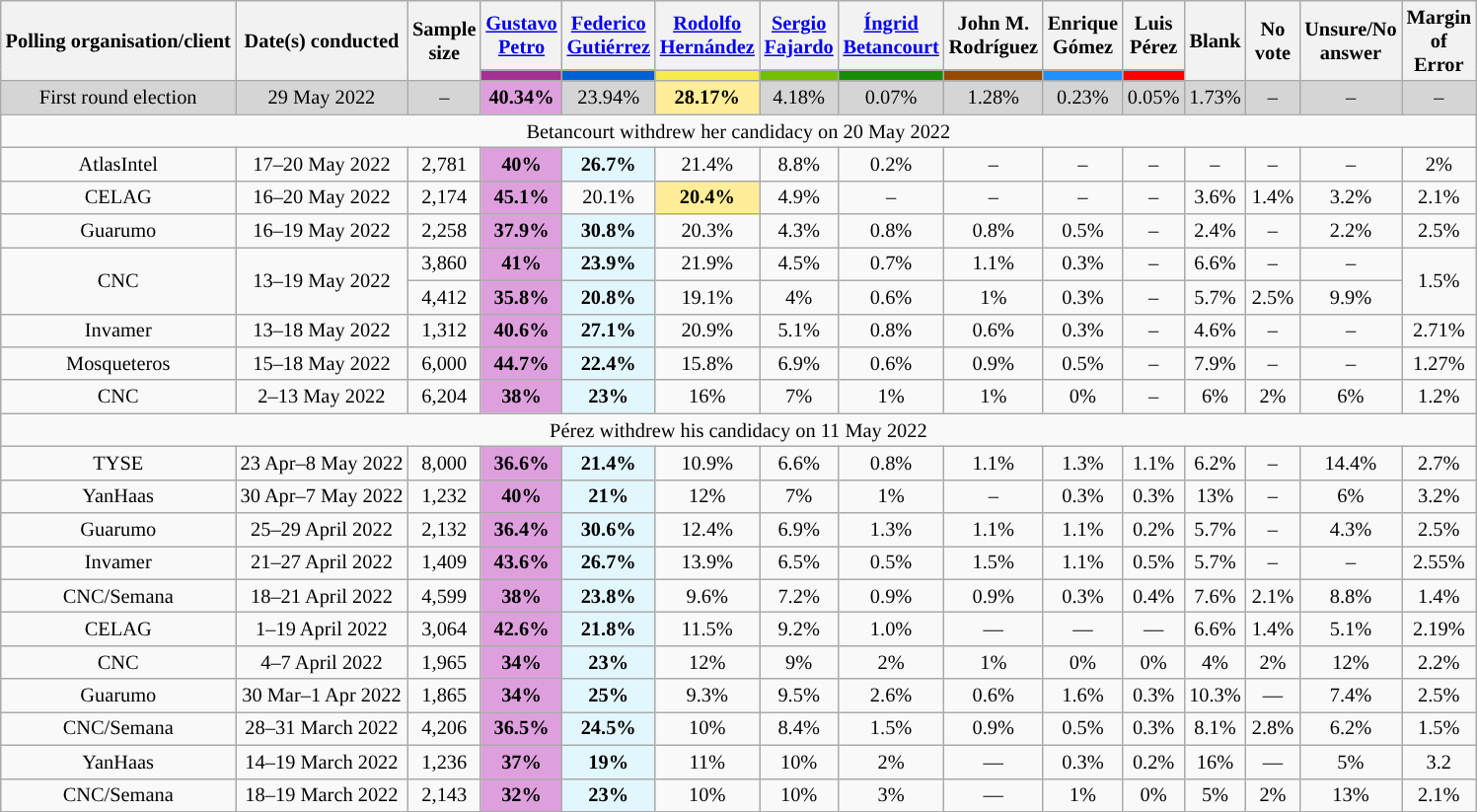<table class="wikitable" style="text-align:center;font-size:85%;line-height:5x">
<tr>
<th rowspan=2>Polling organisation/client</th>
<th rowspan=2>Date(s) conducted</th>
<th rowspan=2>Sample<br>size</th>
<th style="width:30px;"><a href='#'>Gustavo Petro</a><br></th>
<th style="width:30px;"><a href='#'>Federico Gutiérrez</a><br></th>
<th style="width:30px;"><a href='#'>Rodolfo Hernández</a><br></th>
<th style="width:30px;"><a href='#'>Sergio Fajardo</a><br></th>
<th style="width:30px;"><a href='#'>Íngrid Betancourt</a><br></th>
<th style="width:30px;">John M. Rodríguez<br></th>
<th style="width:30px;">Enrique Gómez<br></th>
<th style="width:30px;">Luis Pérez<br></th>
<th rowspan=2 style="width:30px;">Blank</th>
<th rowspan=2 style="width:30px;">No vote</th>
<th rowspan=2 style="width:30px;">Unsure/No answer</th>
<th rowspan=2 style="width:30px;">Margin of Error</th>
</tr>
<tr>
<th style="background:#A42F95;"></th>
<th style="background:#0061D3;"></th>
<th style="background:#F5EC49;"></th>
<th style="background:#73BE01;"></th>
<th style="background:#178D04;"></th>
<th style="background:#964B00;"></th>
<th style="background:#1E90FF;"></th>
<th style="background:#FF0000;"></th>
</tr>
<tr style="background:#D5D5D5;">
<td>First round election</td>
<td>29 May 2022</td>
<td>–</td>
<td style="background:Plum;"><strong>40.34%</strong></td>
<td>23.94%</td>
<td style="background:#FFED99;"><strong>28.17%</strong></td>
<td>4.18%</td>
<td>0.07%</td>
<td>1.28%</td>
<td>0.23%</td>
<td>0.05%</td>
<td>1.73%</td>
<td>–</td>
<td>–</td>
<td>–</td>
</tr>
<tr>
<td colspan="25">Betancourt withdrew her candidacy on 20 May 2022</td>
</tr>
<tr>
<td>AtlasIntel</td>
<td>17–20 May 2022</td>
<td>2,781</td>
<td style="background:Plum;"><strong>40%</strong></td>
<td style="background:#e2f6fe;"><strong>26.7%</strong></td>
<td>21.4%</td>
<td>8.8%</td>
<td>0.2%</td>
<td>–</td>
<td>–</td>
<td>–</td>
<td>–</td>
<td>–</td>
<td>–</td>
<td>2%</td>
</tr>
<tr>
<td>CELAG</td>
<td>16–20 May 2022</td>
<td>2,174</td>
<td style="background:Plum;"><strong>45.1%</strong></td>
<td>20.1%</td>
<td style="background:#FFED99;"><strong>20.4%</strong></td>
<td>4.9%</td>
<td>–</td>
<td>–</td>
<td>–</td>
<td>–</td>
<td>3.6%</td>
<td>1.4%</td>
<td>3.2%</td>
<td>2.1%</td>
</tr>
<tr>
<td>Guarumo</td>
<td>16–19 May 2022</td>
<td>2,258</td>
<td style="background:Plum;"><strong>37.9%</strong></td>
<td style="background:#e2f6fe;"><strong>30.8%</strong></td>
<td>20.3%</td>
<td>4.3%</td>
<td>0.8%</td>
<td>0.8%</td>
<td>0.5%</td>
<td>–</td>
<td>2.4%</td>
<td>–</td>
<td>2.2%</td>
<td>2.5%</td>
</tr>
<tr>
<td rowspan="2">CNC</td>
<td rowspan="2">13–19 May 2022</td>
<td>3,860</td>
<td style="background:Plum;"><strong>41%</strong></td>
<td style="background:#e2f6fe;"><strong>23.9%</strong></td>
<td>21.9%</td>
<td>4.5%</td>
<td>0.7%</td>
<td>1.1%</td>
<td>0.3%</td>
<td>–</td>
<td>6.6%</td>
<td>–</td>
<td>–</td>
<td rowspan="2">1.5%</td>
</tr>
<tr>
<td>4,412</td>
<td style="background:Plum;"><strong>35.8%</strong></td>
<td style="background:#e2f6fe;"><strong>20.8%</strong></td>
<td>19.1%</td>
<td>4%</td>
<td>0.6%</td>
<td>1%</td>
<td>0.3%</td>
<td>–</td>
<td>5.7%</td>
<td>2.5%</td>
<td>9.9%</td>
</tr>
<tr>
<td>Invamer</td>
<td>13–18 May 2022</td>
<td>1,312</td>
<td style="background:Plum;"><strong>40.6%</strong></td>
<td style="background:#e2f6fe;"><strong>27.1%</strong></td>
<td>20.9%</td>
<td>5.1%</td>
<td>0.8%</td>
<td>0.6%</td>
<td>0.3%</td>
<td>–</td>
<td>4.6%</td>
<td>–</td>
<td>–</td>
<td>2.71%</td>
</tr>
<tr>
<td>Mosqueteros</td>
<td>15–18 May 2022</td>
<td>6,000</td>
<td style="background:Plum;"><strong>44.7%</strong></td>
<td style="background:#e2f6fe"><strong>22.4%</strong></td>
<td>15.8%</td>
<td>6.9%</td>
<td>0.6%</td>
<td>0.9%</td>
<td>0.5%</td>
<td>–</td>
<td>7.9%</td>
<td>–</td>
<td>–</td>
<td>1.27%</td>
</tr>
<tr>
<td>CNC</td>
<td>2–13 May 2022</td>
<td>6,204</td>
<td style="background:Plum;"><strong>38%</strong></td>
<td style="background:#e2f6fe;"><strong>23%</strong></td>
<td>16%</td>
<td>7%</td>
<td>1%</td>
<td>1%</td>
<td>0%</td>
<td>–</td>
<td>6%</td>
<td>2%</td>
<td>6%</td>
<td>1.2%</td>
</tr>
<tr>
<td colspan="25">Pérez withdrew his candidacy on 11 May 2022</td>
</tr>
<tr>
<td>TYSE</td>
<td>23 Apr–8 May 2022</td>
<td>8,000</td>
<td style="background:Plum;"><strong>36.6%</strong></td>
<td style="background:#e2f6fe"><strong>21.4%</strong></td>
<td>10.9%</td>
<td>6.6%</td>
<td>0.8%</td>
<td>1.1%</td>
<td>1.3%</td>
<td>1.1%</td>
<td>6.2%</td>
<td>–</td>
<td>14.4%</td>
<td>2.7%</td>
</tr>
<tr>
<td>YanHaas</td>
<td>30 Apr–7 May 2022</td>
<td>1,232</td>
<td style="background:Plum;"><strong>40%</strong></td>
<td style="background:#e2f6fe;"><strong>21%</strong></td>
<td>12%</td>
<td>7%</td>
<td>1%</td>
<td>–</td>
<td>0.3%</td>
<td>0.3%</td>
<td>13%</td>
<td>–</td>
<td>6%</td>
<td>3.2%</td>
</tr>
<tr>
<td>Guarumo</td>
<td>25–29 April 2022</td>
<td>2,132</td>
<td style="background:Plum;"><strong>36.4%</strong></td>
<td style="background:#e2f6fe;"><strong>30.6%</strong></td>
<td>12.4%</td>
<td>6.9%</td>
<td>1.3%</td>
<td>1.1%</td>
<td>1.1%</td>
<td>0.2%</td>
<td>5.7%</td>
<td>–</td>
<td>4.3%</td>
<td>2.5%</td>
</tr>
<tr>
<td>Invamer</td>
<td>21–27 April 2022</td>
<td>1,409</td>
<td style="background:Plum;"><strong>43.6%</strong></td>
<td style="background:#e2f6fe;"><strong>26.7%</strong></td>
<td>13.9%</td>
<td>6.5%</td>
<td>0.5%</td>
<td>1.5%</td>
<td>1.1%</td>
<td>0.5%</td>
<td>5.7%</td>
<td>–</td>
<td>–</td>
<td>2.55%</td>
</tr>
<tr>
<td>CNC/Semana</td>
<td>18–21 April 2022</td>
<td>4,599</td>
<td style="background:Plum; "><strong>38%</strong></td>
<td style="background:#e2f6fe;"><strong>23.8%</strong></td>
<td>9.6%</td>
<td>7.2%</td>
<td>0.9%</td>
<td>0.9%</td>
<td>0.3%</td>
<td>0.4%</td>
<td>7.6%</td>
<td>2.1%</td>
<td>8.8%</td>
<td>1.4%</td>
</tr>
<tr>
<td>CELAG</td>
<td>1–19 April 2022</td>
<td>3,064</td>
<td style="background:Plum; "><strong>42.6%</strong></td>
<td style="background:#e2f6fe; "><strong>21.8%</strong></td>
<td>11.5%</td>
<td>9.2%</td>
<td>1.0%</td>
<td>—</td>
<td>—</td>
<td>—</td>
<td>6.6%</td>
<td>1.4%</td>
<td>5.1%</td>
<td>2.19%</td>
</tr>
<tr>
<td>CNC</td>
<td>4–7 April 2022</td>
<td>1,965</td>
<td style="background:Plum; "><strong>34%</strong></td>
<td style="background:#e2f6fe; "><strong>23%</strong></td>
<td>12%</td>
<td>9%</td>
<td>2%</td>
<td>1%</td>
<td>0%</td>
<td>0%</td>
<td>4%</td>
<td>2%</td>
<td>12%</td>
<td>2.2%</td>
</tr>
<tr>
<td>Guarumo</td>
<td>30 Mar–1 Apr 2022</td>
<td>1,865</td>
<td style="background:Plum; "><strong>34%</strong></td>
<td style="background:#e2f6fe; "><strong>25%</strong></td>
<td>9.3%</td>
<td>9.5%</td>
<td>2.6%</td>
<td>0.6%</td>
<td>1.6%</td>
<td>0.3%</td>
<td>10.3%</td>
<td>—</td>
<td>7.4%</td>
<td>2.5%</td>
</tr>
<tr>
<td>CNC/Semana</td>
<td>28–31 March 2022</td>
<td>4,206</td>
<td style="background:Plum; "><strong>36.5%</strong></td>
<td style="background:#e2f6fe; "><strong>24.5%</strong></td>
<td>10%</td>
<td>8.4%</td>
<td>1.5%</td>
<td>0.9%</td>
<td>0.5%</td>
<td>0.3%</td>
<td>8.1%</td>
<td>2.8%</td>
<td>6.2%</td>
<td>1.5%</td>
</tr>
<tr>
<td>YanHaas</td>
<td>14–19 March 2022</td>
<td>1,236</td>
<td style="background:Plum; "><strong>37%</strong></td>
<td style="background:#e2f6fe;"><strong>19%</strong></td>
<td>11%</td>
<td>10%</td>
<td>2%</td>
<td>—</td>
<td>0.3%</td>
<td>0.2%</td>
<td>16%</td>
<td>—</td>
<td>5%</td>
<td>3.2</td>
</tr>
<tr>
<td>CNC/Semana</td>
<td>18–19 March 2022</td>
<td>2,143</td>
<td style="background:Plum; "><strong>32%</strong></td>
<td style="background:#e2f6fe; "><strong>23%</strong></td>
<td>10%</td>
<td>10%</td>
<td>3%</td>
<td>—</td>
<td>1%</td>
<td>0%</td>
<td>5%</td>
<td>2%</td>
<td>13%</td>
<td>2.1%</td>
</tr>
</table>
